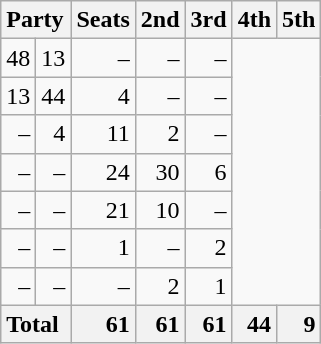<table class="wikitable sortable" style="text-align:right;">
<tr>
<th colspan="2" style="text-align:left;">Party</th>
<th>Seats</th>
<th>2nd</th>
<th>3rd</th>
<th>4th</th>
<th>5th</th>
</tr>
<tr>
<td>48</td>
<td>13</td>
<td>–</td>
<td>–</td>
<td>–</td>
</tr>
<tr>
<td>13</td>
<td>44</td>
<td>4</td>
<td>–</td>
<td>–</td>
</tr>
<tr>
<td>–</td>
<td>4</td>
<td>11</td>
<td>2</td>
<td>–</td>
</tr>
<tr>
<td>–</td>
<td>–</td>
<td>24</td>
<td>30</td>
<td>6</td>
</tr>
<tr>
<td>–</td>
<td>–</td>
<td>21</td>
<td>10</td>
<td>–</td>
</tr>
<tr>
<td>–</td>
<td>–</td>
<td>1</td>
<td>–</td>
<td>2</td>
</tr>
<tr>
<td>–</td>
<td>–</td>
<td>–</td>
<td>2</td>
<td>1</td>
</tr>
<tr>
<th colspan="2" style="text-align:left;">Total</th>
<th style="text-align:right;">61</th>
<th style="text-align:right;">61</th>
<th style="text-align:right;">61</th>
<th style="text-align:right;">44</th>
<th style="text-align:right;">9</th>
</tr>
</table>
